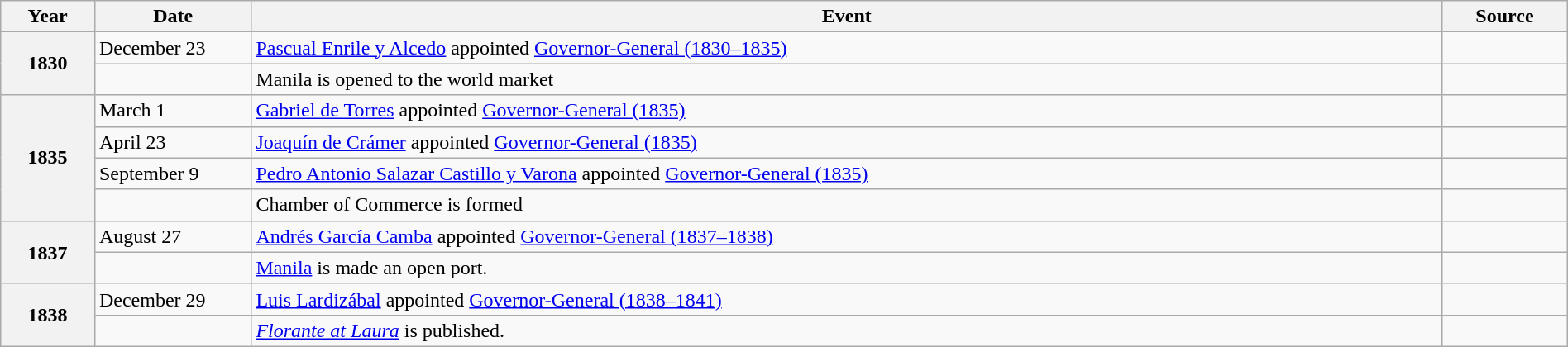<table class="wikitable toptextcells" style="width:100%;">
<tr>
<th scope="col" style="width:6%;">Year</th>
<th scope="col" style="width:10%;">Date</th>
<th scope="col">Event</th>
<th scope="col" style="width:8%;">Source</th>
</tr>
<tr>
<th scope="row" rowspan="2">1830</th>
<td>December 23</td>
<td><a href='#'>Pascual Enrile y Alcedo</a> appointed <a href='#'>Governor-General (1830–1835)</a></td>
<td></td>
</tr>
<tr>
<td></td>
<td>Manila is opened to the world market</td>
<td></td>
</tr>
<tr>
<th scope="row" rowspan="4">1835</th>
<td>March 1</td>
<td><a href='#'>Gabriel de Torres</a> appointed <a href='#'>Governor-General (1835)</a></td>
<td></td>
</tr>
<tr>
<td>April 23</td>
<td><a href='#'>Joaquín de Crámer</a> appointed <a href='#'>Governor-General (1835)</a></td>
<td></td>
</tr>
<tr>
<td>September 9</td>
<td><a href='#'>Pedro Antonio Salazar Castillo y Varona</a> appointed <a href='#'>Governor-General (1835)</a></td>
<td></td>
</tr>
<tr>
<td></td>
<td>Chamber of Commerce is formed</td>
<td></td>
</tr>
<tr>
<th scope="row" rowspan="2">1837</th>
<td>August 27</td>
<td><a href='#'>Andrés García Camba</a> appointed <a href='#'>Governor-General (1837–1838)</a></td>
<td></td>
</tr>
<tr>
<td></td>
<td><a href='#'>Manila</a> is made an open port.</td>
<td></td>
</tr>
<tr>
<th scope="row" rowspan="2">1838</th>
<td>December 29</td>
<td><a href='#'>Luis Lardizábal</a> appointed <a href='#'>Governor-General (1838–1841)</a></td>
<td></td>
</tr>
<tr>
<td></td>
<td><em><a href='#'>Florante at Laura</a></em> is published.</td>
<td></td>
</tr>
</table>
